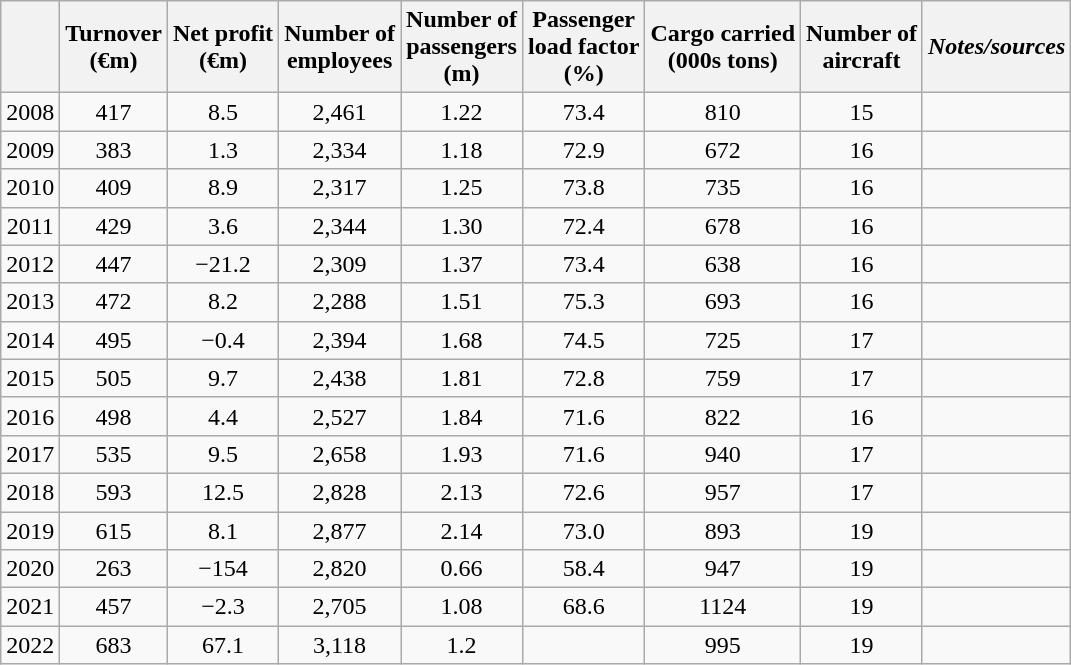<table class="wikitable" style="text-align:center;">
<tr>
<th></th>
<th>Turnover<br>(€m)</th>
<th>Net profit<br>(€m)</th>
<th>Number of<br>employees</th>
<th>Number of<br>passengers<br>(m)</th>
<th>Passenger<br>load factor<br>(%)</th>
<th>Cargo carried<br>(000s tons)</th>
<th>Number of<br>aircraft</th>
<th><em>Notes/sources</em></th>
</tr>
<tr>
<td>2008</td>
<td>417</td>
<td>8.5</td>
<td>2,461</td>
<td>1.22</td>
<td>73.4</td>
<td>810</td>
<td>15</td>
<td></td>
</tr>
<tr>
<td>2009</td>
<td>383</td>
<td>1.3</td>
<td>2,334</td>
<td>1.18</td>
<td>72.9</td>
<td>672</td>
<td>16</td>
<td></td>
</tr>
<tr>
<td>2010</td>
<td>409</td>
<td>8.9</td>
<td>2,317</td>
<td>1.25</td>
<td>73.8</td>
<td>735</td>
<td>16</td>
<td></td>
</tr>
<tr>
<td>2011</td>
<td>429</td>
<td>3.6</td>
<td>2,344</td>
<td>1.30</td>
<td>72.4</td>
<td>678</td>
<td>16</td>
<td></td>
</tr>
<tr>
<td>2012</td>
<td>447</td>
<td><span>−21.2</span></td>
<td>2,309</td>
<td>1.37</td>
<td>73.4</td>
<td>638</td>
<td>16</td>
<td></td>
</tr>
<tr>
<td>2013</td>
<td>472</td>
<td>8.2</td>
<td>2,288</td>
<td>1.51</td>
<td>75.3</td>
<td>693</td>
<td>16</td>
<td></td>
</tr>
<tr>
<td>2014</td>
<td>495</td>
<td><span>−0.4</span></td>
<td>2,394</td>
<td>1.68</td>
<td>74.5</td>
<td>725</td>
<td>17</td>
<td></td>
</tr>
<tr>
<td>2015</td>
<td>505</td>
<td>9.7</td>
<td>2,438</td>
<td>1.81</td>
<td>72.8</td>
<td>759</td>
<td>17</td>
<td></td>
</tr>
<tr>
<td>2016</td>
<td>498</td>
<td>4.4</td>
<td>2,527</td>
<td>1.84</td>
<td>71.6</td>
<td>822</td>
<td>16</td>
<td></td>
</tr>
<tr>
<td>2017</td>
<td>535</td>
<td>9.5</td>
<td>2,658</td>
<td>1.93</td>
<td>71.6</td>
<td>940</td>
<td>17</td>
<td></td>
</tr>
<tr>
<td>2018</td>
<td>593</td>
<td>12.5</td>
<td>2,828</td>
<td>2.13</td>
<td>72.6</td>
<td>957</td>
<td>17</td>
<td></td>
</tr>
<tr>
<td>2019</td>
<td>615</td>
<td>8.1</td>
<td>2,877</td>
<td>2.14</td>
<td>73.0</td>
<td>893</td>
<td>19</td>
<td></td>
</tr>
<tr>
<td>2020</td>
<td>263</td>
<td><span>−154</span></td>
<td>2,820</td>
<td>0.66</td>
<td>58.4</td>
<td>947</td>
<td>19</td>
<td></td>
</tr>
<tr>
<td>2021</td>
<td>457</td>
<td><span>−2.3</span></td>
<td>2,705</td>
<td>1.08</td>
<td>68.6</td>
<td>1124</td>
<td>19</td>
<td></td>
</tr>
<tr>
<td>2022</td>
<td>683</td>
<td>67.1</td>
<td>3,118</td>
<td>1.2</td>
<td></td>
<td>995</td>
<td>19</td>
<td></td>
</tr>
</table>
